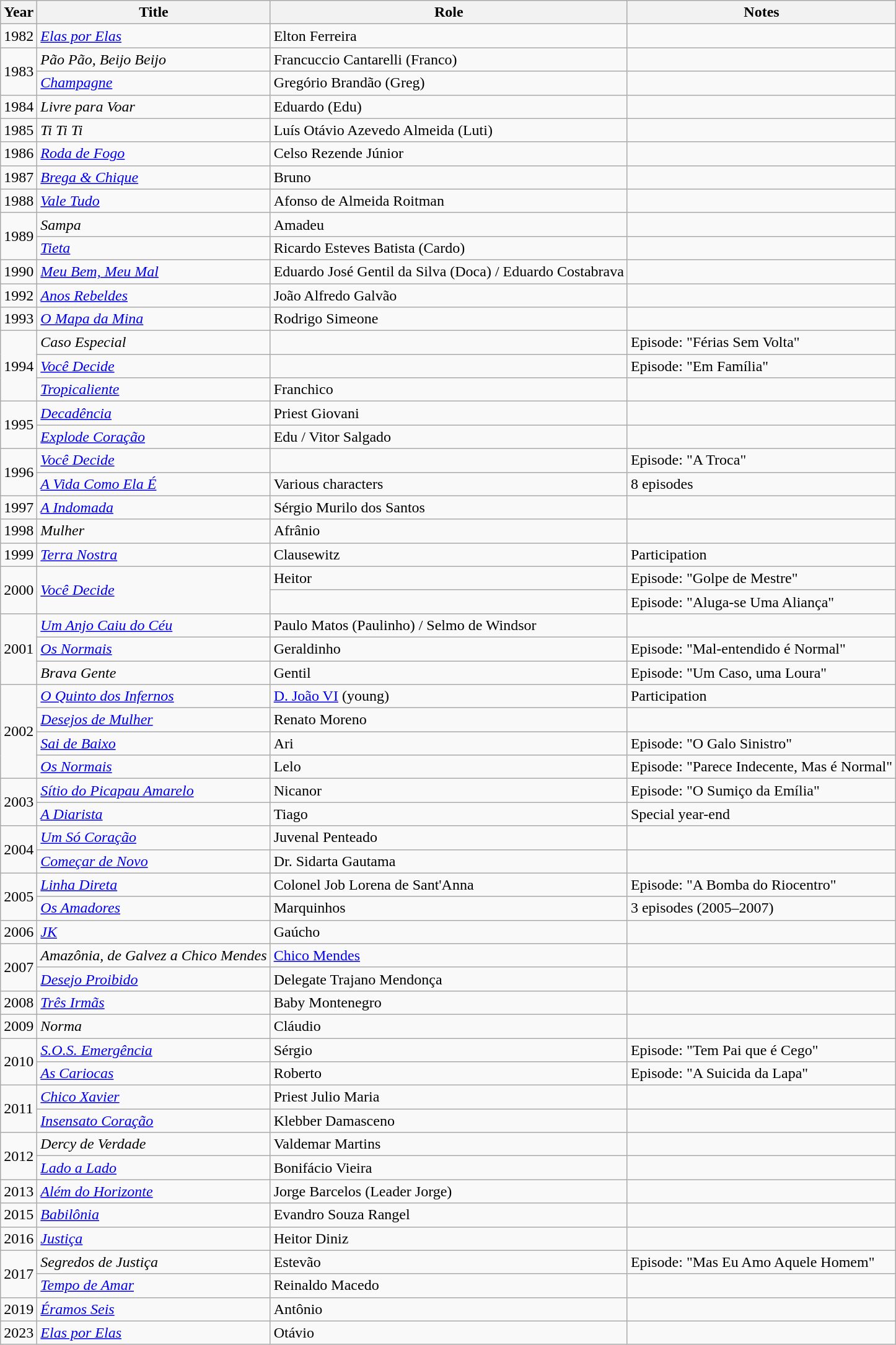<table class="wikitable">
<tr>
<th>Year</th>
<th>Title</th>
<th>Role</th>
<th>Notes</th>
</tr>
<tr>
<td>1982</td>
<td><em><a href='#'>Elas por Elas</a></em></td>
<td>Elton Ferreira</td>
<td></td>
</tr>
<tr>
<td rowspan="2">1983</td>
<td><em>Pão Pão, Beijo Beijo</em></td>
<td>Francuccio Cantarelli (Franco)</td>
<td></td>
</tr>
<tr>
<td><em><a href='#'>Champagne</a></em></td>
<td>Gregório Brandão (Greg)</td>
<td></td>
</tr>
<tr>
<td>1984</td>
<td><em>Livre para Voar</em></td>
<td>Eduardo (Edu)</td>
<td></td>
</tr>
<tr>
<td>1985</td>
<td><em>Ti Ti Ti</em></td>
<td>Luís Otávio Azevedo Almeida (Luti)</td>
<td></td>
</tr>
<tr>
<td>1986</td>
<td><em><a href='#'>Roda de Fogo</a></em></td>
<td>Celso Rezende Júnior</td>
<td></td>
</tr>
<tr>
<td>1987</td>
<td><em><a href='#'>Brega & Chique</a></em></td>
<td>Bruno</td>
<td></td>
</tr>
<tr>
<td>1988</td>
<td><em><a href='#'>Vale Tudo</a></em></td>
<td>Afonso de Almeida Roitman</td>
<td></td>
</tr>
<tr>
<td rowspan="2">1989</td>
<td><em>Sampa</em></td>
<td>Amadeu</td>
<td></td>
</tr>
<tr>
<td><em><a href='#'>Tieta</a></em></td>
<td>Ricardo Esteves Batista (Cardo)</td>
<td></td>
</tr>
<tr>
<td>1990</td>
<td><em><a href='#'>Meu Bem, Meu Mal</a></em></td>
<td>Eduardo José Gentil da Silva (Doca) / Eduardo Costabrava</td>
<td></td>
</tr>
<tr>
<td>1992</td>
<td><em><a href='#'>Anos Rebeldes</a></em></td>
<td>João Alfredo Galvão</td>
<td></td>
</tr>
<tr>
<td>1993</td>
<td><em><a href='#'>O Mapa da Mina</a></em></td>
<td>Rodrigo Simeone</td>
<td></td>
</tr>
<tr>
<td rowspan="3">1994</td>
<td><em>Caso Especial</em></td>
<td></td>
<td>Episode: "Férias Sem Volta"</td>
</tr>
<tr>
<td><em><a href='#'>Você Decide</a></em></td>
<td></td>
<td>Episode: "Em Família"</td>
</tr>
<tr>
<td><em><a href='#'>Tropicaliente</a></em></td>
<td>Franchico</td>
<td></td>
</tr>
<tr>
<td rowspan="2">1995</td>
<td><em><a href='#'>Decadência</a></em></td>
<td>Priest Giovani</td>
<td></td>
</tr>
<tr>
<td><em><a href='#'>Explode Coração</a></em></td>
<td>Edu / Vitor Salgado</td>
<td></td>
</tr>
<tr>
<td rowspan="2">1996</td>
<td><em><a href='#'>Você Decide</a></em></td>
<td></td>
<td>Episode: "A Troca"</td>
</tr>
<tr>
<td><em><a href='#'>A Vida Como Ela É</a></em></td>
<td>Various characters</td>
<td>8 episodes</td>
</tr>
<tr>
<td>1997</td>
<td><em><a href='#'>A Indomada</a></em></td>
<td>Sérgio Murilo dos Santos</td>
<td></td>
</tr>
<tr>
<td>1998</td>
<td><em>Mulher</em></td>
<td>Afrânio</td>
<td></td>
</tr>
<tr>
<td>1999</td>
<td><em><a href='#'>Terra Nostra</a></em></td>
<td>Clausewitz</td>
<td>Participation</td>
</tr>
<tr>
<td rowspan="2">2000</td>
<td rowspan="2"><em><a href='#'>Você Decide</a></em></td>
<td>Heitor</td>
<td>Episode: "Golpe de Mestre"</td>
</tr>
<tr>
<td></td>
<td>Episode: "Aluga-se Uma Aliança"</td>
</tr>
<tr>
<td rowspan="3">2001</td>
<td><em><a href='#'>Um Anjo Caiu do Céu</a></em></td>
<td>Paulo Matos (Paulinho) / Selmo de Windsor</td>
<td></td>
</tr>
<tr>
<td><em><a href='#'>Os Normais</a></em></td>
<td>Geraldinho</td>
<td>Episode: "Mal-entendido é Normal"</td>
</tr>
<tr>
<td><em>Brava Gente</em></td>
<td>Gentil</td>
<td>Episode: "Um Caso, uma Loura"</td>
</tr>
<tr>
<td rowspan="4">2002</td>
<td><em><a href='#'>O Quinto dos Infernos</a></em></td>
<td><a href='#'>D. João VI</a> (young)</td>
<td>Participation</td>
</tr>
<tr>
<td><em><a href='#'>Desejos de Mulher</a></em></td>
<td>Renato Moreno</td>
<td></td>
</tr>
<tr>
<td><em><a href='#'>Sai de Baixo</a></em></td>
<td>Ari</td>
<td>Episode: "O Galo Sinistro"</td>
</tr>
<tr>
<td><em><a href='#'>Os Normais</a></em></td>
<td>Lelo</td>
<td>Episode: "Parece Indecente, Mas é Normal"</td>
</tr>
<tr>
<td rowspan="2">2003</td>
<td><em><a href='#'>Sítio do Picapau Amarelo</a></em></td>
<td>Nicanor</td>
<td>Episode: "O Sumiço da Emília"</td>
</tr>
<tr>
<td><em><a href='#'>A Diarista</a></em></td>
<td>Tiago</td>
<td>Special year-end</td>
</tr>
<tr>
<td rowspan="2">2004</td>
<td><em><a href='#'>Um Só Coração</a></em></td>
<td>Juvenal Penteado</td>
<td></td>
</tr>
<tr>
<td><em><a href='#'>Começar de Novo</a></em></td>
<td>Dr. Sidarta Gautama</td>
<td></td>
</tr>
<tr>
<td rowspan="2">2005</td>
<td><em><a href='#'>Linha Direta</a></em></td>
<td>Colonel Job Lorena de Sant'Anna</td>
<td>Episode: "A Bomba do Riocentro"</td>
</tr>
<tr>
<td><em><a href='#'>Os Amadores</a></em></td>
<td>Marquinhos</td>
<td>3 episodes (2005–2007)</td>
</tr>
<tr>
<td>2006</td>
<td><em><a href='#'>JK</a></em></td>
<td>Gaúcho</td>
<td></td>
</tr>
<tr>
<td rowspan="2">2007</td>
<td><em>Amazônia, de Galvez a Chico Mendes</em></td>
<td><a href='#'>Chico Mendes</a></td>
<td></td>
</tr>
<tr>
<td><em><a href='#'>Desejo Proibido</a></em></td>
<td>Delegate Trajano Mendonça</td>
<td></td>
</tr>
<tr>
<td>2008</td>
<td><em><a href='#'>Três Irmãs</a></em></td>
<td>Baby Montenegro</td>
<td></td>
</tr>
<tr>
<td>2009</td>
<td><em>Norma</em></td>
<td>Cláudio</td>
<td></td>
</tr>
<tr>
<td rowspan="2">2010</td>
<td><em><a href='#'>S.O.S. Emergência</a></em></td>
<td>Sérgio</td>
<td>Episode: "Tem Pai que é Cego"</td>
</tr>
<tr>
<td><em><a href='#'>As Cariocas</a></em></td>
<td>Roberto</td>
<td>Episode: "A Suicida da Lapa"</td>
</tr>
<tr>
<td rowspan="2">2011</td>
<td><em><a href='#'>Chico Xavier</a></em></td>
<td>Priest Julio Maria</td>
<td></td>
</tr>
<tr>
<td><em><a href='#'>Insensato Coração</a></em></td>
<td>Klebber Damasceno</td>
<td></td>
</tr>
<tr>
<td rowspan="2">2012</td>
<td><em>Dercy de Verdade</em></td>
<td>Valdemar Martins</td>
<td></td>
</tr>
<tr>
<td><em><a href='#'>Lado a Lado</a></em></td>
<td>Bonifácio Vieira</td>
<td></td>
</tr>
<tr>
<td>2013</td>
<td><em><a href='#'>Além do Horizonte</a></em></td>
<td>Jorge Barcelos (Leader Jorge)</td>
<td></td>
</tr>
<tr>
<td>2015</td>
<td><em><a href='#'>Babilônia</a></em></td>
<td>Evandro Souza Rangel</td>
<td></td>
</tr>
<tr>
<td>2016</td>
<td><em><a href='#'>Justiça</a></em></td>
<td>Heitor Diniz</td>
<td></td>
</tr>
<tr>
<td rowspan="2">2017</td>
<td><em>Segredos de Justiça</em></td>
<td>Estevão</td>
<td>Episode: "Mas Eu Amo Aquele Homem"</td>
</tr>
<tr>
<td><em><a href='#'>Tempo de Amar</a></em></td>
<td>Reinaldo Macedo</td>
<td></td>
</tr>
<tr>
<td>2019</td>
<td><em><a href='#'>Éramos Seis</a></em></td>
<td>Antônio</td>
<td></td>
</tr>
<tr>
<td>2023</td>
<td><em><a href='#'>Elas por Elas</a></em></td>
<td>Otávio</td>
<td></td>
</tr>
</table>
